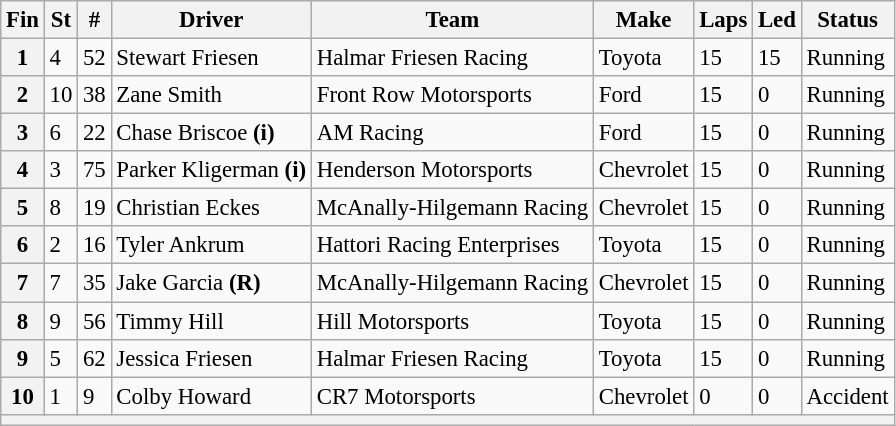<table class="wikitable" style="font-size:95%">
<tr>
<th>Fin</th>
<th>St</th>
<th>#</th>
<th>Driver</th>
<th>Team</th>
<th>Make</th>
<th>Laps</th>
<th>Led</th>
<th>Status</th>
</tr>
<tr>
<th>1</th>
<td>4</td>
<td>52</td>
<td>Stewart Friesen</td>
<td>Halmar Friesen Racing</td>
<td>Toyota</td>
<td>15</td>
<td>15</td>
<td>Running</td>
</tr>
<tr>
<th>2</th>
<td>10</td>
<td>38</td>
<td>Zane Smith</td>
<td>Front Row Motorsports</td>
<td>Ford</td>
<td>15</td>
<td>0</td>
<td>Running</td>
</tr>
<tr>
<th>3</th>
<td>6</td>
<td>22</td>
<td>Chase Briscoe <strong>(i)</strong></td>
<td>AM Racing</td>
<td>Ford</td>
<td>15</td>
<td>0</td>
<td>Running</td>
</tr>
<tr>
<th>4</th>
<td>3</td>
<td>75</td>
<td>Parker Kligerman <strong>(i)</strong></td>
<td>Henderson Motorsports</td>
<td>Chevrolet</td>
<td>15</td>
<td>0</td>
<td>Running</td>
</tr>
<tr>
<th>5</th>
<td>8</td>
<td>19</td>
<td>Christian Eckes</td>
<td>McAnally-Hilgemann Racing</td>
<td>Chevrolet</td>
<td>15</td>
<td>0</td>
<td>Running</td>
</tr>
<tr>
<th>6</th>
<td>2</td>
<td>16</td>
<td>Tyler Ankrum</td>
<td>Hattori Racing Enterprises</td>
<td>Toyota</td>
<td>15</td>
<td>0</td>
<td>Running</td>
</tr>
<tr>
<th>7</th>
<td>7</td>
<td>35</td>
<td>Jake Garcia <strong>(R)</strong></td>
<td>McAnally-Hilgemann Racing</td>
<td>Chevrolet</td>
<td>15</td>
<td>0</td>
<td>Running</td>
</tr>
<tr>
<th>8</th>
<td>9</td>
<td>56</td>
<td>Timmy Hill</td>
<td>Hill Motorsports</td>
<td>Toyota</td>
<td>15</td>
<td>0</td>
<td>Running</td>
</tr>
<tr>
<th>9</th>
<td>5</td>
<td>62</td>
<td>Jessica Friesen</td>
<td>Halmar Friesen Racing</td>
<td>Toyota</td>
<td>15</td>
<td>0</td>
<td>Running</td>
</tr>
<tr>
<th>10</th>
<td>1</td>
<td>9</td>
<td>Colby Howard</td>
<td>CR7 Motorsports</td>
<td>Chevrolet</td>
<td>0</td>
<td>0</td>
<td>Accident</td>
</tr>
<tr>
<th colspan="9"></th>
</tr>
</table>
